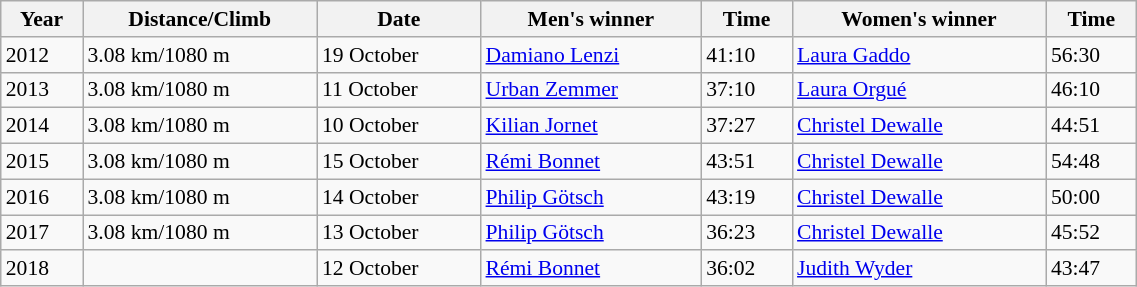<table class="wikitable" width=60% style="font-size:90%; text-align:left;">
<tr>
<th>Year</th>
<th>Distance/Climb</th>
<th>Date</th>
<th>Men's winner</th>
<th>Time</th>
<th>Women's winner</th>
<th>Time</th>
</tr>
<tr>
<td>2012</td>
<td>3.08 km/1080 m</td>
<td>19 October</td>
<td> <a href='#'>Damiano Lenzi</a></td>
<td>41:10</td>
<td> <a href='#'>Laura Gaddo</a></td>
<td>56:30</td>
</tr>
<tr>
<td>2013</td>
<td>3.08 km/1080 m</td>
<td>11 October</td>
<td> <a href='#'>Urban Zemmer</a></td>
<td>37:10</td>
<td> <a href='#'>Laura Orgué</a></td>
<td>46:10</td>
</tr>
<tr>
<td>2014</td>
<td>3.08 km/1080 m</td>
<td>10 October</td>
<td> <a href='#'>Kilian Jornet </a></td>
<td>37:27</td>
<td> <a href='#'>Christel Dewalle</a></td>
<td>44:51</td>
</tr>
<tr>
<td>2015</td>
<td>3.08 km/1080 m</td>
<td>15 October</td>
<td> <a href='#'>Rémi Bonnet</a></td>
<td>43:51</td>
<td> <a href='#'>Christel Dewalle</a></td>
<td>54:48</td>
</tr>
<tr>
<td>2016</td>
<td>3.08 km/1080 m</td>
<td>14 October</td>
<td> <a href='#'>Philip Götsch</a></td>
<td>43:19</td>
<td> <a href='#'>Christel Dewalle</a></td>
<td>50:00</td>
</tr>
<tr>
<td>2017</td>
<td>3.08 km/1080 m</td>
<td>13 October</td>
<td> <a href='#'>Philip Götsch</a></td>
<td>36:23</td>
<td> <a href='#'>Christel Dewalle</a></td>
<td>45:52</td>
</tr>
<tr>
<td>2018</td>
<td></td>
<td>12 October</td>
<td> <a href='#'>Rémi Bonnet</a></td>
<td>36:02</td>
<td> <a href='#'>Judith Wyder</a></td>
<td>43:47</td>
</tr>
</table>
